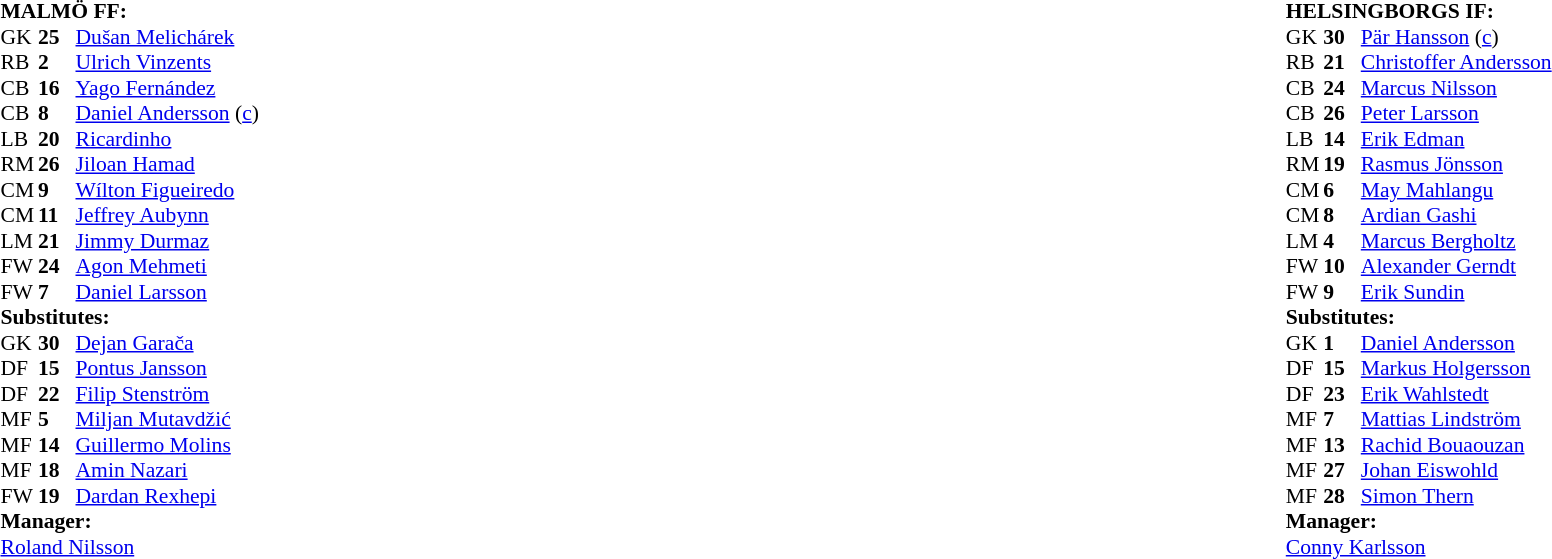<table width="100%">
<tr>
<td valign="top" width="50%"><br><table style="font-size: 90%" cellspacing="0" cellpadding="0">
<tr>
<td colspan="4"><strong>MALMÖ FF:</strong></td>
</tr>
<tr>
<th width="25"></th>
<th width="25"></th>
</tr>
<tr>
<td>GK</td>
<td><strong>25</strong></td>
<td> <a href='#'>Dušan Melichárek</a></td>
</tr>
<tr>
<td>RB</td>
<td><strong>2</strong></td>
<td> <a href='#'>Ulrich Vinzents</a></td>
</tr>
<tr>
<td>CB</td>
<td><strong>16</strong></td>
<td> <a href='#'>Yago Fernández</a></td>
<td></td>
</tr>
<tr>
<td>CB</td>
<td><strong>8</strong></td>
<td> <a href='#'>Daniel Andersson</a> (<a href='#'>c</a>)</td>
</tr>
<tr>
<td>LB</td>
<td><strong>20</strong></td>
<td> <a href='#'>Ricardinho</a></td>
</tr>
<tr>
<td>RM</td>
<td><strong>26</strong></td>
<td> <a href='#'>Jiloan Hamad</a></td>
</tr>
<tr>
<td>CM</td>
<td><strong>9</strong></td>
<td> <a href='#'>Wílton Figueiredo</a></td>
<td></td>
</tr>
<tr>
<td>CM</td>
<td><strong>11</strong></td>
<td> <a href='#'>Jeffrey Aubynn</a></td>
<td></td>
</tr>
<tr>
<td>LM</td>
<td><strong>21</strong></td>
<td> <a href='#'>Jimmy Durmaz</a></td>
<td></td>
</tr>
<tr>
<td>FW</td>
<td><strong>24</strong></td>
<td> <a href='#'>Agon Mehmeti</a></td>
</tr>
<tr>
<td>FW</td>
<td><strong>7</strong></td>
<td> <a href='#'>Daniel Larsson</a></td>
<td></td>
</tr>
<tr>
<td colspan=4><strong>Substitutes:</strong></td>
</tr>
<tr>
<td>GK</td>
<td><strong>30</strong></td>
<td> <a href='#'>Dejan Garača</a></td>
</tr>
<tr>
<td>DF</td>
<td><strong>15</strong></td>
<td> <a href='#'>Pontus Jansson</a></td>
</tr>
<tr>
<td>DF</td>
<td><strong>22</strong></td>
<td> <a href='#'>Filip Stenström</a></td>
</tr>
<tr>
<td>MF</td>
<td><strong>5</strong></td>
<td> <a href='#'>Miljan Mutavdžić</a></td>
<td></td>
</tr>
<tr>
<td>MF</td>
<td><strong>14</strong></td>
<td> <a href='#'>Guillermo Molins</a></td>
<td></td>
</tr>
<tr>
<td>MF</td>
<td><strong>18</strong></td>
<td> <a href='#'>Amin Nazari</a></td>
</tr>
<tr>
<td>FW</td>
<td><strong>19</strong></td>
<td> <a href='#'>Dardan Rexhepi</a></td>
</tr>
<tr>
<td colspan=4><strong>Manager:</strong></td>
</tr>
<tr>
<td colspan="4"> <a href='#'>Roland Nilsson</a></td>
</tr>
<tr>
</tr>
</table>
</td>
<td valign="top"></td>
<td valign="top" width="50%"><br><table style="font-size: 90%" cellspacing="0" cellpadding="0" align="center">
<tr>
<td colspan="4"><strong>HELSINGBORGS IF:</strong></td>
</tr>
<tr>
<th width="25"></th>
<th width="25"></th>
</tr>
<tr>
<td>GK</td>
<td><strong>30</strong></td>
<td> <a href='#'>Pär Hansson</a> (<a href='#'>c</a>)</td>
</tr>
<tr>
<td>RB</td>
<td><strong>21</strong></td>
<td> <a href='#'>Christoffer Andersson</a></td>
</tr>
<tr>
<td>CB</td>
<td><strong>24</strong></td>
<td> <a href='#'>Marcus Nilsson</a></td>
</tr>
<tr>
<td>CB</td>
<td><strong>26</strong></td>
<td> <a href='#'>Peter Larsson</a></td>
</tr>
<tr>
<td>LB</td>
<td><strong>14</strong></td>
<td> <a href='#'>Erik Edman</a></td>
<td></td>
</tr>
<tr>
<td>RM</td>
<td><strong>19</strong></td>
<td> <a href='#'>Rasmus Jönsson</a></td>
<td></td>
</tr>
<tr>
<td>CM</td>
<td><strong>6</strong></td>
<td> <a href='#'>May Mahlangu</a></td>
</tr>
<tr>
<td>CM</td>
<td><strong>8</strong></td>
<td> <a href='#'>Ardian Gashi</a></td>
<td></td>
</tr>
<tr>
<td>LM</td>
<td><strong>4</strong></td>
<td> <a href='#'>Marcus Bergholtz</a></td>
<td></td>
</tr>
<tr>
<td>FW</td>
<td><strong>10</strong></td>
<td> <a href='#'>Alexander Gerndt</a></td>
</tr>
<tr>
<td>FW</td>
<td><strong>9</strong></td>
<td> <a href='#'>Erik Sundin</a></td>
<td></td>
<td></td>
</tr>
<tr>
<td colspan=4><strong>Substitutes:</strong></td>
</tr>
<tr>
<td>GK</td>
<td><strong>1</strong></td>
<td> <a href='#'>Daniel Andersson</a></td>
</tr>
<tr>
<td>DF</td>
<td><strong>15</strong></td>
<td> <a href='#'>Markus Holgersson</a></td>
<td></td>
</tr>
<tr>
<td>DF</td>
<td><strong>23</strong></td>
<td> <a href='#'>Erik Wahlstedt</a></td>
</tr>
<tr>
<td>MF</td>
<td><strong>7</strong></td>
<td> <a href='#'>Mattias Lindström</a></td>
<td></td>
</tr>
<tr>
<td>MF</td>
<td><strong>13</strong></td>
<td> <a href='#'>Rachid Bouaouzan</a></td>
<td></td>
</tr>
<tr>
<td>MF</td>
<td><strong>27</strong></td>
<td> <a href='#'>Johan Eiswohld</a></td>
</tr>
<tr>
<td>MF</td>
<td><strong>28</strong></td>
<td> <a href='#'>Simon Thern</a></td>
</tr>
<tr>
<td colspan=4><strong>Manager:</strong></td>
</tr>
<tr>
<td colspan="4"> <a href='#'>Conny Karlsson</a></td>
</tr>
</table>
</td>
</tr>
</table>
